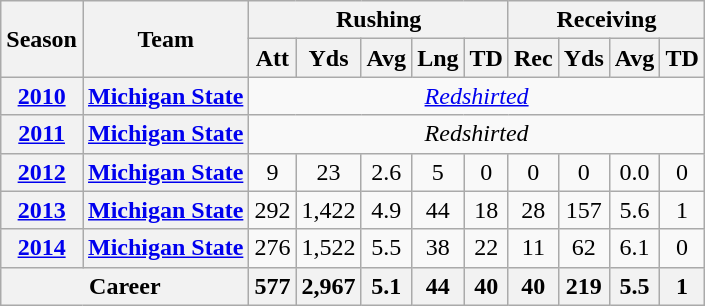<table class="wikitable" style="text-align:center;">
<tr>
<th rowspan="2">Season</th>
<th rowspan="2">Team</th>
<th colspan="5">Rushing</th>
<th colspan="4">Receiving</th>
</tr>
<tr>
<th>Att</th>
<th>Yds</th>
<th>Avg</th>
<th>Lng</th>
<th>TD</th>
<th>Rec</th>
<th>Yds</th>
<th>Avg</th>
<th>TD</th>
</tr>
<tr>
<th><a href='#'>2010</a></th>
<th><a href='#'>Michigan State</a></th>
<td colspan="9"><em><a href='#'>Redshirted</a></em></td>
</tr>
<tr>
<th><a href='#'>2011</a></th>
<th><a href='#'>Michigan State</a></th>
<td colspan="9"><em>Redshirted</em></td>
</tr>
<tr>
<th><a href='#'>2012</a></th>
<th><a href='#'>Michigan State</a></th>
<td>9</td>
<td>23</td>
<td>2.6</td>
<td>5</td>
<td>0</td>
<td>0</td>
<td>0</td>
<td>0.0</td>
<td>0</td>
</tr>
<tr>
<th><a href='#'>2013</a></th>
<th><a href='#'>Michigan State</a></th>
<td>292</td>
<td>1,422</td>
<td>4.9</td>
<td>44</td>
<td>18</td>
<td>28</td>
<td>157</td>
<td>5.6</td>
<td>1</td>
</tr>
<tr>
<th><a href='#'>2014</a></th>
<th><a href='#'>Michigan State</a></th>
<td>276</td>
<td>1,522</td>
<td>5.5</td>
<td>38</td>
<td>22</td>
<td>11</td>
<td>62</td>
<td>6.1</td>
<td>0</td>
</tr>
<tr>
<th colspan="2">Career</th>
<th>577</th>
<th>2,967</th>
<th>5.1</th>
<th>44</th>
<th>40</th>
<th>40</th>
<th>219</th>
<th>5.5</th>
<th>1</th>
</tr>
</table>
